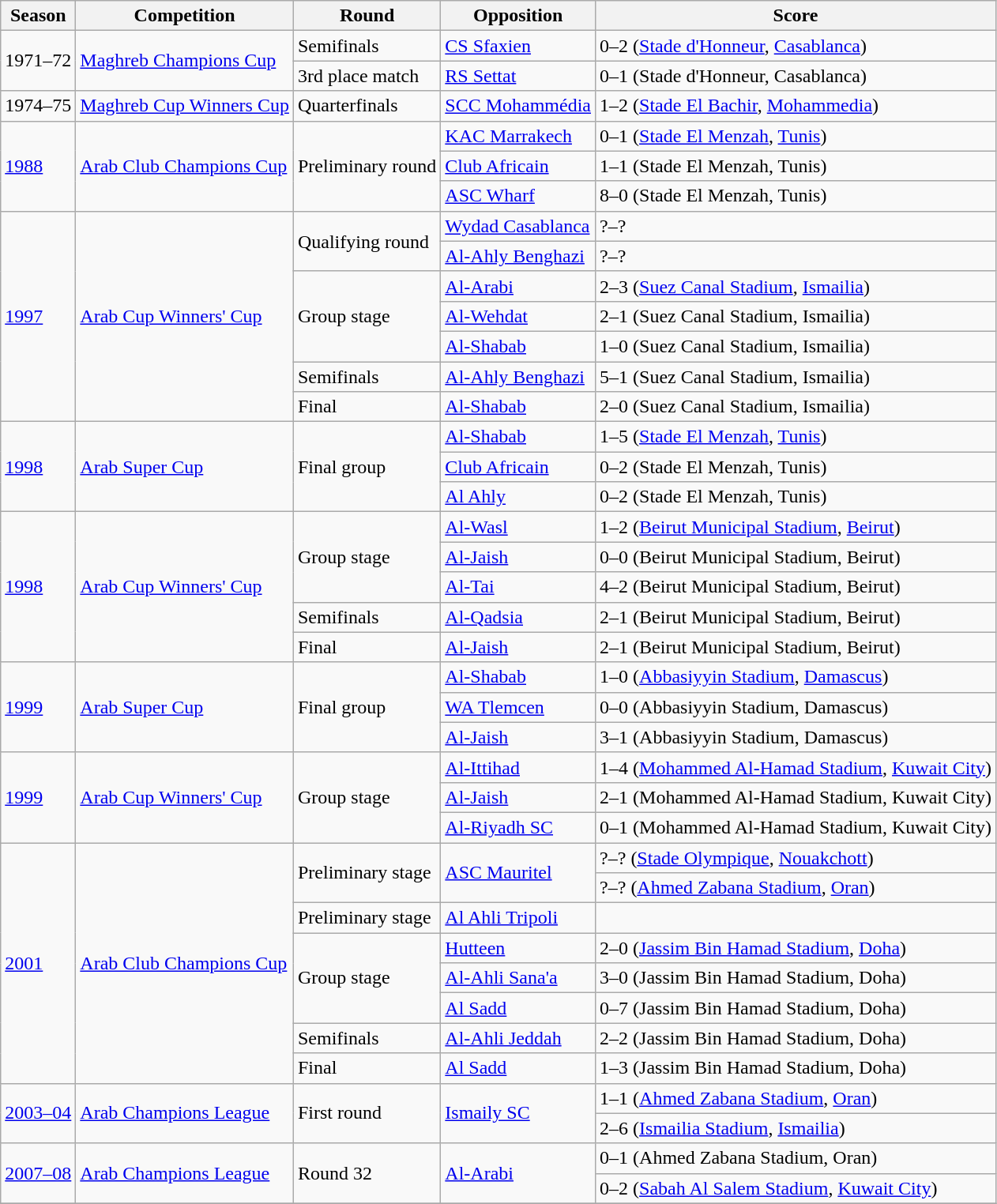<table class="sortable plainrowheaders wikitable">
<tr>
<th scope=col>Season</th>
<th scope=col>Competition</th>
<th scope=col>Round</th>
<th scope=col>Opposition</th>
<th scope=col>Score</th>
</tr>
<tr>
<td rowspan=2>1971–72</td>
<td rowspan=2><a href='#'>Maghreb Champions Cup</a></td>
<td>Semifinals</td>
<td> <a href='#'>CS Sfaxien</a></td>
<td>0–2 (<a href='#'>Stade d'Honneur</a>, <a href='#'>Casablanca</a>)</td>
</tr>
<tr>
<td>3rd place match</td>
<td> <a href='#'>RS Settat</a></td>
<td>0–1 (Stade d'Honneur, Casablanca)</td>
</tr>
<tr>
<td>1974–75</td>
<td><a href='#'>Maghreb Cup Winners Cup</a></td>
<td>Quarterfinals</td>
<td> <a href='#'>SCC Mohammédia</a></td>
<td>1–2 (<a href='#'>Stade El Bachir</a>, <a href='#'>Mohammedia</a>)</td>
</tr>
<tr>
<td rowspan=3><a href='#'>1988</a></td>
<td rowspan=3><a href='#'>Arab Club Champions Cup</a></td>
<td rowspan=3>Preliminary round</td>
<td> <a href='#'>KAC Marrakech</a></td>
<td>0–1 (<a href='#'>Stade El Menzah</a>, <a href='#'>Tunis</a>)</td>
</tr>
<tr>
<td> <a href='#'>Club Africain</a></td>
<td>1–1 (Stade El Menzah, Tunis)</td>
</tr>
<tr>
<td> <a href='#'>ASC Wharf</a></td>
<td>8–0 (Stade El Menzah, Tunis)</td>
</tr>
<tr>
<td rowspan=7><a href='#'>1997</a></td>
<td rowspan=7><a href='#'>Arab Cup Winners' Cup</a></td>
<td rowspan=2>Qualifying round</td>
<td> <a href='#'>Wydad Casablanca</a></td>
<td>?–?</td>
</tr>
<tr>
<td> <a href='#'>Al-Ahly Benghazi</a></td>
<td>?–?</td>
</tr>
<tr>
<td rowspan=3>Group stage</td>
<td> <a href='#'>Al-Arabi</a></td>
<td>2–3 (<a href='#'>Suez Canal Stadium</a>, <a href='#'>Ismailia</a>)</td>
</tr>
<tr>
<td> <a href='#'>Al-Wehdat</a></td>
<td>2–1 (Suez Canal Stadium, Ismailia)</td>
</tr>
<tr>
<td> <a href='#'>Al-Shabab</a></td>
<td>1–0 (Suez Canal Stadium, Ismailia)</td>
</tr>
<tr>
<td>Semifinals</td>
<td> <a href='#'>Al-Ahly Benghazi</a></td>
<td>5–1 (Suez Canal Stadium, Ismailia)</td>
</tr>
<tr>
<td>Final</td>
<td> <a href='#'>Al-Shabab</a></td>
<td>2–0 (Suez Canal Stadium, Ismailia)</td>
</tr>
<tr>
<td rowspan=3><a href='#'>1998</a></td>
<td rowspan=3><a href='#'>Arab Super Cup</a></td>
<td rowspan=3>Final group</td>
<td> <a href='#'>Al-Shabab</a></td>
<td>1–5 (<a href='#'>Stade El Menzah</a>, <a href='#'>Tunis</a>)</td>
</tr>
<tr>
<td> <a href='#'>Club Africain</a></td>
<td>0–2 (Stade El Menzah, Tunis)</td>
</tr>
<tr>
<td> <a href='#'>Al Ahly</a></td>
<td>0–2 (Stade El Menzah, Tunis)</td>
</tr>
<tr>
<td rowspan=5><a href='#'>1998</a></td>
<td rowspan=5><a href='#'>Arab Cup Winners' Cup</a></td>
<td rowspan=3>Group stage</td>
<td> <a href='#'>Al-Wasl</a></td>
<td>1–2 (<a href='#'>Beirut Municipal Stadium</a>, <a href='#'>Beirut</a>)</td>
</tr>
<tr>
<td> <a href='#'>Al-Jaish</a></td>
<td>0–0 (Beirut Municipal Stadium, Beirut)</td>
</tr>
<tr>
<td> <a href='#'>Al-Tai</a></td>
<td>4–2 (Beirut Municipal Stadium, Beirut)</td>
</tr>
<tr>
<td>Semifinals</td>
<td> <a href='#'>Al-Qadsia</a></td>
<td>2–1  (Beirut Municipal Stadium, Beirut)</td>
</tr>
<tr>
<td>Final</td>
<td> <a href='#'>Al-Jaish</a></td>
<td>2–1  (Beirut Municipal Stadium, Beirut)</td>
</tr>
<tr>
<td rowspan=3><a href='#'>1999</a></td>
<td rowspan=3><a href='#'>Arab Super Cup</a></td>
<td rowspan=3>Final group</td>
<td> <a href='#'>Al-Shabab</a></td>
<td>1–0 (<a href='#'>Abbasiyyin Stadium</a>, <a href='#'>Damascus</a>)</td>
</tr>
<tr>
<td> <a href='#'>WA Tlemcen</a></td>
<td>0–0 (Abbasiyyin Stadium, Damascus)</td>
</tr>
<tr>
<td> <a href='#'>Al-Jaish</a></td>
<td>3–1 (Abbasiyyin Stadium, Damascus)</td>
</tr>
<tr>
<td rowspan=3><a href='#'>1999</a></td>
<td rowspan=3><a href='#'>Arab Cup Winners' Cup</a></td>
<td rowspan=3>Group stage</td>
<td> <a href='#'>Al-Ittihad</a></td>
<td>1–4 (<a href='#'>Mohammed Al-Hamad Stadium</a>, <a href='#'>Kuwait City</a>)</td>
</tr>
<tr>
<td> <a href='#'>Al-Jaish</a></td>
<td>2–1 (Mohammed Al-Hamad Stadium, Kuwait City)</td>
</tr>
<tr>
<td> <a href='#'>Al-Riyadh SC</a></td>
<td>0–1 (Mohammed Al-Hamad Stadium, Kuwait City)</td>
</tr>
<tr>
<td rowspan=8><a href='#'>2001</a></td>
<td rowspan=8><a href='#'>Arab Club Champions Cup</a></td>
<td rowspan=2>Preliminary stage<br></td>
<td rowspan=2> <a href='#'>ASC Mauritel</a></td>
<td>?–? (<a href='#'>Stade Olympique</a>, <a href='#'>Nouakchott</a>)</td>
</tr>
<tr>
<td>?–? (<a href='#'>Ahmed Zabana Stadium</a>, <a href='#'>Oran</a>)</td>
</tr>
<tr>
<td>Preliminary stage<br></td>
<td> <a href='#'>Al Ahli Tripoli</a></td>
<td align=center></td>
</tr>
<tr>
<td rowspan=3>Group stage</td>
<td> <a href='#'>Hutteen</a></td>
<td>2–0 (<a href='#'>Jassim Bin Hamad Stadium</a>, <a href='#'>Doha</a>)</td>
</tr>
<tr>
<td> <a href='#'>Al-Ahli Sana'a</a></td>
<td>3–0 (Jassim Bin Hamad Stadium, Doha)</td>
</tr>
<tr>
<td> <a href='#'>Al Sadd</a></td>
<td>0–7 (Jassim Bin Hamad Stadium, Doha)</td>
</tr>
<tr>
<td>Semifinals</td>
<td> <a href='#'>Al-Ahli Jeddah</a></td>
<td>2–2  (Jassim Bin Hamad Stadium, Doha)</td>
</tr>
<tr>
<td>Final</td>
<td> <a href='#'>Al Sadd</a></td>
<td>1–3 (Jassim Bin Hamad Stadium, Doha)</td>
</tr>
<tr>
<td rowspan=2><a href='#'>2003–04</a></td>
<td rowspan=2><a href='#'>Arab Champions League</a></td>
<td rowspan=2>First round</td>
<td rowspan=2> <a href='#'>Ismaily SC</a></td>
<td>1–1 (<a href='#'>Ahmed Zabana Stadium</a>, <a href='#'>Oran</a>)</td>
</tr>
<tr>
<td>2–6 (<a href='#'>Ismailia Stadium</a>, <a href='#'>Ismailia</a>)</td>
</tr>
<tr>
<td rowspan=2><a href='#'>2007–08</a></td>
<td rowspan=2><a href='#'>Arab Champions League</a></td>
<td rowspan=2>Round 32</td>
<td rowspan=2> <a href='#'>Al-Arabi</a></td>
<td>0–1 (Ahmed Zabana Stadium, Oran)</td>
</tr>
<tr>
<td>0–2 (<a href='#'>Sabah Al Salem Stadium</a>, <a href='#'>Kuwait City</a>)</td>
</tr>
<tr>
</tr>
</table>
